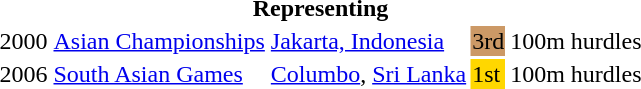<table>
<tr>
<th colspan="5">Representing </th>
</tr>
<tr>
<td>2000</td>
<td><a href='#'>Asian Championships</a></td>
<td><a href='#'>Jakarta, Indonesia</a></td>
<td bgcolor="cc9966">3rd</td>
<td>100m hurdles</td>
</tr>
<tr>
<td>2006</td>
<td><a href='#'>South Asian Games</a></td>
<td><a href='#'>Columbo</a>, <a href='#'>Sri Lanka</a></td>
<td bgcolor=gold>1st</td>
<td>100m hurdles</td>
</tr>
</table>
